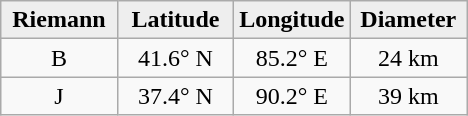<table class="wikitable">
<tr>
<th width="25%" style="background:#eeeeee;">Riemann</th>
<th width="25%" style="background:#eeeeee;">Latitude</th>
<th width="25%" style="background:#eeeeee;">Longitude</th>
<th width="25%" style="background:#eeeeee;">Diameter</th>
</tr>
<tr>
<td align="center">B</td>
<td align="center">41.6° N</td>
<td align="center">85.2° E</td>
<td align="center">24 km</td>
</tr>
<tr>
<td align="center">J</td>
<td align="center">37.4° N</td>
<td align="center">90.2° E</td>
<td align="center">39 km</td>
</tr>
</table>
